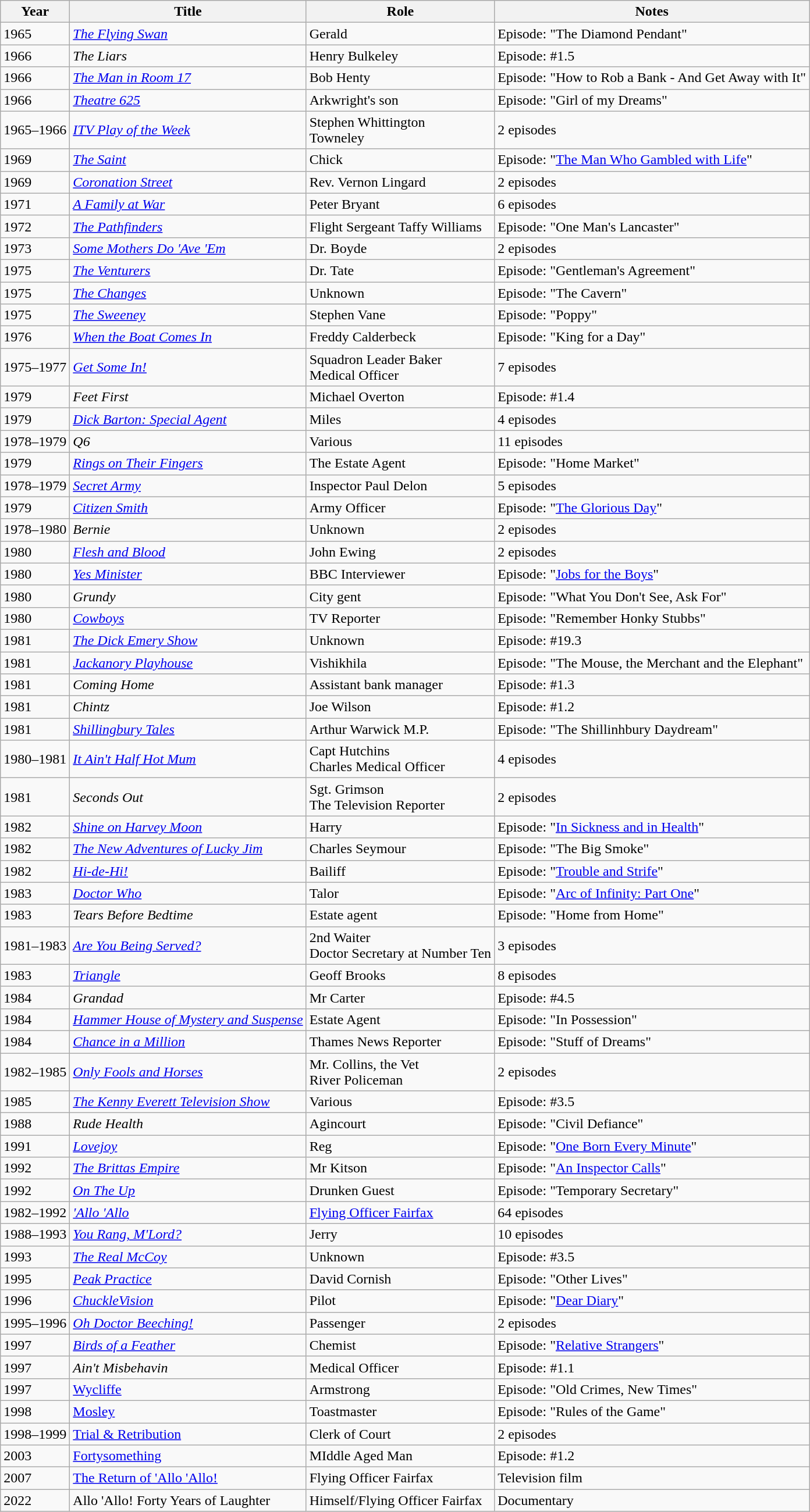<table class="wikitable sortable">
<tr>
<th>Year</th>
<th>Title</th>
<th>Role</th>
<th class="unsortable">Notes</th>
</tr>
<tr>
<td>1965</td>
<td><em><a href='#'>The Flying Swan</a></em></td>
<td>Gerald</td>
<td>Episode: "The Diamond Pendant"</td>
</tr>
<tr>
<td>1966</td>
<td><em>The Liars</em></td>
<td>Henry Bulkeley</td>
<td>Episode: #1.5</td>
</tr>
<tr>
<td>1966</td>
<td><em><a href='#'>The Man in Room 17</a></em></td>
<td>Bob Henty</td>
<td>Episode: "How to Rob a Bank - And Get Away with It"</td>
</tr>
<tr>
<td>1966</td>
<td><em><a href='#'>Theatre 625</a></em></td>
<td>Arkwright's son</td>
<td>Episode: "Girl of my Dreams"</td>
</tr>
<tr>
<td>1965–1966</td>
<td><em><a href='#'>ITV Play of the Week</a></em></td>
<td>Stephen Whittington<br>Towneley</td>
<td>2 episodes</td>
</tr>
<tr>
<td>1969</td>
<td><em><a href='#'>The Saint</a></em></td>
<td>Chick</td>
<td>Episode: "<a href='#'>The Man Who Gambled with Life</a>"</td>
</tr>
<tr>
<td>1969</td>
<td><em><a href='#'>Coronation Street</a></em></td>
<td>Rev. Vernon Lingard</td>
<td>2 episodes</td>
</tr>
<tr>
<td>1971</td>
<td><em><a href='#'>A Family at War</a></em></td>
<td>Peter Bryant</td>
<td>6 episodes</td>
</tr>
<tr>
<td>1972</td>
<td><em><a href='#'>The Pathfinders</a></em></td>
<td>Flight Sergeant Taffy Williams</td>
<td>Episode: "One Man's Lancaster"</td>
</tr>
<tr>
<td>1973</td>
<td><em><a href='#'>Some Mothers Do 'Ave 'Em</a></em></td>
<td>Dr. Boyde</td>
<td>2 episodes</td>
</tr>
<tr>
<td>1975</td>
<td><em><a href='#'>The Venturers</a></em></td>
<td>Dr. Tate</td>
<td>Episode: "Gentleman's Agreement"</td>
</tr>
<tr>
<td>1975</td>
<td><em><a href='#'>The Changes</a></em></td>
<td>Unknown</td>
<td>Episode: "The Cavern"</td>
</tr>
<tr>
<td>1975</td>
<td><em><a href='#'>The Sweeney</a></em></td>
<td>Stephen Vane</td>
<td>Episode: "Poppy"</td>
</tr>
<tr>
<td>1976</td>
<td><em><a href='#'>When the Boat Comes In</a></em></td>
<td>Freddy Calderbeck</td>
<td>Episode: "King for a Day"</td>
</tr>
<tr>
<td>1975–1977</td>
<td><em><a href='#'>Get Some In!</a></em></td>
<td>Squadron Leader Baker<br>Medical Officer</td>
<td>7 episodes</td>
</tr>
<tr>
<td>1979</td>
<td><em>Feet First</em></td>
<td>Michael Overton</td>
<td>Episode: #1.4</td>
</tr>
<tr>
<td>1979</td>
<td><em><a href='#'>Dick Barton: Special Agent</a></em></td>
<td>Miles</td>
<td>4 episodes</td>
</tr>
<tr>
<td>1978–1979</td>
<td><em>Q6</em></td>
<td>Various</td>
<td>11 episodes</td>
</tr>
<tr>
<td>1979</td>
<td><em><a href='#'>Rings on Their Fingers</a></em></td>
<td>The Estate Agent</td>
<td>Episode: "Home Market"</td>
</tr>
<tr>
<td>1978–1979</td>
<td><em><a href='#'>Secret Army</a></em></td>
<td>Inspector Paul Delon</td>
<td>5 episodes</td>
</tr>
<tr>
<td>1979</td>
<td><em><a href='#'>Citizen Smith</a></em></td>
<td>Army Officer</td>
<td>Episode: "<a href='#'>The Glorious Day</a>"</td>
</tr>
<tr>
<td>1978–1980</td>
<td><em>Bernie</em></td>
<td>Unknown</td>
<td>2 episodes</td>
</tr>
<tr>
<td>1980</td>
<td><em><a href='#'>Flesh and Blood</a></em></td>
<td>John Ewing</td>
<td>2 episodes</td>
</tr>
<tr>
<td>1980</td>
<td><em><a href='#'>Yes Minister</a></em></td>
<td>BBC Interviewer</td>
<td>Episode: "<a href='#'>Jobs for the Boys</a>"</td>
</tr>
<tr>
<td>1980</td>
<td><em>Grundy</em></td>
<td>City gent</td>
<td>Episode: "What You Don't See, Ask For"</td>
</tr>
<tr>
<td>1980</td>
<td><em><a href='#'>Cowboys</a></em></td>
<td>TV Reporter</td>
<td>Episode: "Remember Honky Stubbs"</td>
</tr>
<tr>
<td>1981</td>
<td><em><a href='#'>The Dick Emery Show</a></em></td>
<td>Unknown</td>
<td>Episode: #19.3</td>
</tr>
<tr>
<td>1981</td>
<td><em><a href='#'>Jackanory Playhouse</a></em></td>
<td>Vishikhila</td>
<td>Episode: "The Mouse, the Merchant and the Elephant"</td>
</tr>
<tr>
<td>1981</td>
<td><em>Coming Home</em></td>
<td>Assistant bank manager</td>
<td>Episode: #1.3</td>
</tr>
<tr>
<td>1981</td>
<td><em>Chintz</em></td>
<td>Joe Wilson</td>
<td>Episode: #1.2</td>
</tr>
<tr>
<td>1981</td>
<td><em><a href='#'>Shillingbury Tales</a></em></td>
<td>Arthur Warwick M.P.</td>
<td>Episode: "The Shillinhbury Daydream"</td>
</tr>
<tr>
<td>1980–1981</td>
<td><em><a href='#'>It Ain't Half Hot Mum</a></em></td>
<td>Capt Hutchins<br>Charles
Medical Officer</td>
<td>4 episodes</td>
</tr>
<tr>
<td>1981</td>
<td><em>Seconds Out</em></td>
<td>Sgt. Grimson<br>The Television Reporter</td>
<td>2 episodes</td>
</tr>
<tr>
<td>1982</td>
<td><em><a href='#'>Shine on Harvey Moon</a></em></td>
<td>Harry</td>
<td>Episode: "<a href='#'>In Sickness and in Health</a>"</td>
</tr>
<tr>
<td>1982</td>
<td><em><a href='#'>The New Adventures of Lucky Jim</a></em></td>
<td>Charles Seymour</td>
<td>Episode: "The Big Smoke"</td>
</tr>
<tr>
<td>1982</td>
<td><em><a href='#'>Hi-de-Hi!</a></em></td>
<td>Bailiff</td>
<td>Episode: "<a href='#'>Trouble and Strife</a>"</td>
</tr>
<tr>
<td>1983</td>
<td><em><a href='#'>Doctor Who</a></em></td>
<td>Talor</td>
<td>Episode: "<a href='#'>Arc of Infinity: Part One</a>"</td>
</tr>
<tr>
<td>1983</td>
<td><em>Tears Before Bedtime</em></td>
<td>Estate agent</td>
<td>Episode: "Home from Home"</td>
</tr>
<tr>
<td>1981–1983</td>
<td><em><a href='#'>Are You Being Served?</a></em></td>
<td>2nd Waiter<br>Doctor
Secretary at Number Ten</td>
<td>3 episodes</td>
</tr>
<tr>
<td>1983</td>
<td><em><a href='#'>Triangle</a></em></td>
<td>Geoff Brooks</td>
<td>8 episodes</td>
</tr>
<tr>
<td>1984</td>
<td><em>Grandad</em></td>
<td>Mr Carter</td>
<td>Episode: #4.5</td>
</tr>
<tr>
<td>1984</td>
<td><em><a href='#'>Hammer House of Mystery and Suspense</a></em></td>
<td>Estate Agent</td>
<td>Episode: "In Possession"</td>
</tr>
<tr>
<td>1984</td>
<td><em><a href='#'>Chance in a Million</a></em></td>
<td>Thames News Reporter</td>
<td>Episode: "Stuff of Dreams"</td>
</tr>
<tr>
<td>1982–1985</td>
<td><em><a href='#'>Only Fools and Horses</a></em></td>
<td>Mr. Collins, the Vet<br>River Policeman</td>
<td>2 episodes</td>
</tr>
<tr>
<td>1985</td>
<td><em><a href='#'>The Kenny Everett Television Show</a></em></td>
<td>Various</td>
<td>Episode: #3.5</td>
</tr>
<tr>
<td>1988</td>
<td><em>Rude Health</em></td>
<td>Agincourt</td>
<td>Episode: "Civil Defiance"</td>
</tr>
<tr>
<td>1991</td>
<td><em><a href='#'>Lovejoy</a></em></td>
<td>Reg</td>
<td>Episode: "<a href='#'>One Born Every Minute</a>"</td>
</tr>
<tr>
<td>1992</td>
<td><em><a href='#'>The Brittas Empire</a></em></td>
<td>Mr Kitson</td>
<td>Episode: "<a href='#'>An Inspector Calls</a>"</td>
</tr>
<tr>
<td>1992</td>
<td><em><a href='#'>On The Up</a></em></td>
<td>Drunken Guest</td>
<td>Episode: "Temporary Secretary"</td>
</tr>
<tr>
<td>1982–1992</td>
<td><em><a href='#'>'Allo 'Allo</a></em></td>
<td><a href='#'>Flying Officer Fairfax</a></td>
<td>64 episodes</td>
</tr>
<tr>
<td>1988–1993</td>
<td><em><a href='#'>You Rang, M'Lord?</a></em></td>
<td>Jerry</td>
<td>10 episodes</td>
</tr>
<tr>
<td>1993</td>
<td><em><a href='#'>The Real McCoy</a></em></td>
<td>Unknown</td>
<td>Episode: #3.5</td>
</tr>
<tr>
<td>1995</td>
<td><em><a href='#'>Peak Practice</a></em></td>
<td>David Cornish</td>
<td>Episode: "Other Lives"</td>
</tr>
<tr>
<td>1996</td>
<td><em><a href='#'>ChuckleVision</a></em></td>
<td>Pilot</td>
<td>Episode: "<a href='#'>Dear Diary</a>"</td>
</tr>
<tr>
<td>1995–1996</td>
<td><em><a href='#'>Oh Doctor Beeching!</a></em></td>
<td>Passenger</td>
<td>2 episodes</td>
</tr>
<tr>
<td>1997</td>
<td><em><a href='#'>Birds of a Feather</a></em></td>
<td>Chemist</td>
<td>Episode: "<a href='#'>Relative Strangers</a>"</td>
</tr>
<tr>
<td>1997</td>
<td><em>Ain't Misbehavin<strong></td>
<td>Medical Officer</td>
<td>Episode: #1.1</td>
</tr>
<tr>
<td>1997</td>
<td></em><a href='#'>Wycliffe</a><em></td>
<td>Armstrong</td>
<td>Episode: "Old Crimes, New Times"</td>
</tr>
<tr>
<td>1998</td>
<td></em><a href='#'>Mosley</a><em></td>
<td>Toastmaster</td>
<td>Episode: "Rules of the Game"</td>
</tr>
<tr>
<td>1998–1999</td>
<td></em><a href='#'>Trial & Retribution</a><em></td>
<td>Clerk of Court</td>
<td>2 episodes</td>
</tr>
<tr>
<td>2003</td>
<td></em><a href='#'>Fortysomething</a><em></td>
<td>MIddle Aged Man</td>
<td>Episode: #1.2</td>
</tr>
<tr>
<td>2007</td>
<td></em><a href='#'>The Return of 'Allo 'Allo!</a><em></td>
<td>Flying Officer Fairfax</td>
<td>Television film</td>
</tr>
<tr>
<td>2022</td>
<td></strong>Allo 'Allo! Forty Years of Laughter</em></td>
<td>Himself/Flying Officer Fairfax</td>
<td>Documentary</td>
</tr>
</table>
